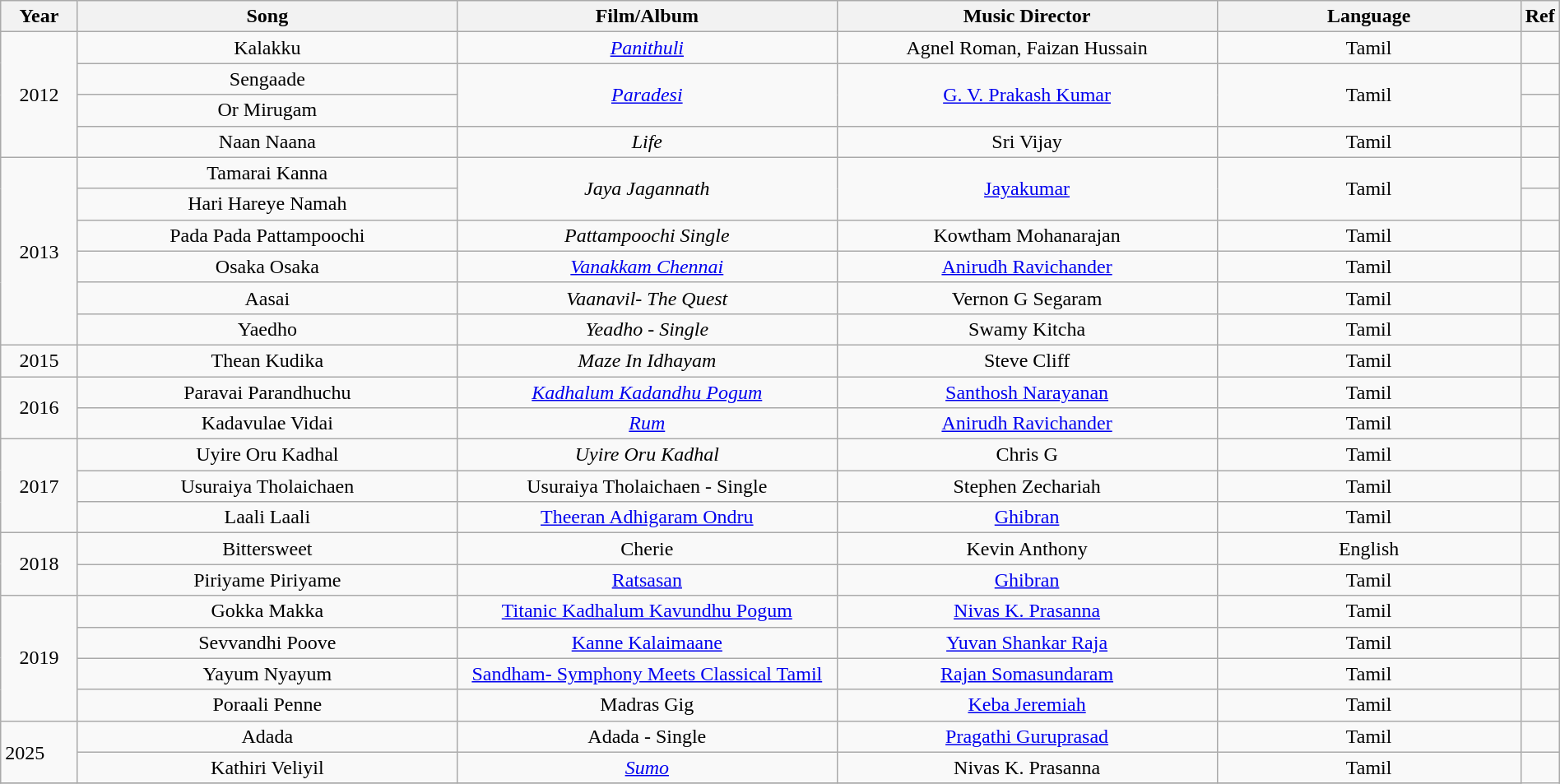<table class="wikitable" style="width:100%;">
<tr>
<th width=5%>Year</th>
<th style="width:25%;">Song</th>
<th style="width:25%;">Film/Album</th>
<th style="width:25%;">Music Director</th>
<th style="width:25%;">Language</th>
<th style="width:5% ;">Ref</th>
</tr>
<tr style="text-align:center;">
<td rowspan="4">2012</td>
<td>Kalakku</td>
<td><em><a href='#'>Panithuli</a></em></td>
<td>Agnel Roman, Faizan Hussain</td>
<td>Tamil</td>
<td style="text-align:center;"></td>
</tr>
<tr>
<td style="text-align:center;">Sengaade</td>
<td rowspan="2" style="text-align:center;"><em><a href='#'>Paradesi</a></em></td>
<td rowspan="2" style="text-align:center;"><a href='#'>G. V. Prakash Kumar</a></td>
<td rowspan="2" style="text-align:center;">Tamil</td>
<td style="text-align:center;"></td>
</tr>
<tr>
<td style="text-align:center;">Or Mirugam</td>
<td style="text-align:center;"></td>
</tr>
<tr style="text-align:center;">
<td>Naan Naana</td>
<td><em>Life</em></td>
<td>Sri Vijay</td>
<td>Tamil</td>
<td style="text-align:center;"></td>
</tr>
<tr>
<td rowspan="6" style="text-align:center;">2013</td>
<td style="text-align:center;">Tamarai Kanna</td>
<td rowspan="2" style="text-align:center;"><em>Jaya Jagannath</em></td>
<td rowspan="2" style="text-align:center;"><a href='#'>Jayakumar</a></td>
<td rowspan="2" style="text-align:center;">Tamil</td>
<td style="text-align:center;"></td>
</tr>
<tr style="text-align:center;">
<td>Hari Hareye Namah</td>
<td></td>
</tr>
<tr style="text-align:center;">
<td>Pada Pada Pattampoochi</td>
<td><em>Pattampoochi Single</em></td>
<td>Kowtham Mohanarajan</td>
<td>Tamil</td>
<td></td>
</tr>
<tr style="text-align:center;">
<td>Osaka Osaka</td>
<td><em><a href='#'>Vanakkam Chennai</a></em></td>
<td><a href='#'>Anirudh Ravichander</a></td>
<td>Tamil</td>
<td style="text-align:center;"></td>
</tr>
<tr style="text-align:center;">
<td>Aasai</td>
<td><em>Vaanavil- The Quest</em></td>
<td>Vernon G Segaram</td>
<td>Tamil</td>
<td style="text-align:center;"></td>
</tr>
<tr>
<td style="text-align:center;">Yaedho</td>
<td style="text-align:center;"><em>Yeadho - Single</em></td>
<td style="text-align:center;">Swamy Kitcha</td>
<td style="text-align:center;">Tamil</td>
<td style="text-align:center;"></td>
</tr>
<tr style="text-align:center;">
<td>2015</td>
<td>Thean Kudika</td>
<td><em>Maze In Idhayam</em></td>
<td>Steve Cliff</td>
<td>Tamil</td>
<td></td>
</tr>
<tr style="text-align:center;">
<td rowspan="2">2016</td>
<td>Paravai Parandhuchu</td>
<td><em><a href='#'>Kadhalum Kadandhu Pogum</a></em></td>
<td><a href='#'>Santhosh Narayanan</a></td>
<td>Tamil</td>
<td style="text-align:center;"></td>
</tr>
<tr>
<td style="text-align:center;">Kadavulae Vidai</td>
<td style="text-align:center;"><em><a href='#'>Rum</a></em></td>
<td style="text-align:center;"><a href='#'>Anirudh Ravichander</a></td>
<td style="text-align:center;">Tamil</td>
<td style="text-align:center;"></td>
</tr>
<tr style="text-align:center;">
<td rowspan="3">2017</td>
<td>Uyire Oru Kadhal</td>
<td><em>Uyire Oru Kadhal</em></td>
<td>Chris G</td>
<td>Tamil</td>
<td></td>
</tr>
<tr>
<td style="text-align:center;">Usuraiya Tholaichaen</td>
<td style="text-align:center;">Usuraiya Tholaichaen - Single</td>
<td style="text-align:center;">Stephen Zechariah</td>
<td style="text-align:center;">Tamil</td>
<td></td>
</tr>
<tr>
<td style="text-align:center;">Laali Laali</td>
<td style="text-align:center;"><a href='#'>Theeran Adhigaram Ondru</a></td>
<td style="text-align:center;"><a href='#'>Ghibran</a></td>
<td style="text-align:center;">Tamil</td>
<td></td>
</tr>
<tr>
<td rowspan="2" style="text-align:center;">2018</td>
<td style="text-align:center;">Bittersweet</td>
<td style="text-align:center;">Cherie</td>
<td style="text-align:center;">Kevin Anthony</td>
<td style="text-align:center;">English</td>
<td></td>
</tr>
<tr>
<td style="text-align:center;">Piriyame Piriyame</td>
<td style="text-align:center;"><a href='#'>Ratsasan</a></td>
<td style="text-align:center;"><a href='#'>Ghibran</a></td>
<td style="text-align:center;">Tamil</td>
<td></td>
</tr>
<tr style="text-align:center;">
<td rowspan="4">2019</td>
<td>Gokka Makka</td>
<td><a href='#'>Titanic Kadhalum Kavundhu Pogum</a></td>
<td><a href='#'>Nivas K. Prasanna</a></td>
<td>Tamil</td>
<td></td>
</tr>
<tr style="text-align:center;">
<td>Sevvandhi Poove</td>
<td><a href='#'>Kanne Kalaimaane</a></td>
<td><a href='#'>Yuvan Shankar Raja</a></td>
<td>Tamil</td>
<td></td>
</tr>
<tr>
<td style="text-align:center;">Yayum Nyayum</td>
<td style="text-align:center;"><a href='#'>Sandham- Symphony Meets Classical Tamil</a></td>
<td style="text-align:center;"><a href='#'>Rajan Somasundaram</a></td>
<td style="text-align:center;">Tamil</td>
<td></td>
</tr>
<tr>
<td style="text-align:center;">Poraali Penne</td>
<td style="text-align:center;">Madras Gig</td>
<td style="text-align:center;"><a href='#'>Keba Jeremiah</a></td>
<td style="text-align:center;">Tamil</td>
</tr>
<tr>
<td rowspan=2>2025</td>
<td style="text-align:center;">Adada</td>
<td style="text-align:center;">Adada - Single</td>
<td style="text-align:center;"><a href='#'>Pragathi Guruprasad</a></td>
<td style="text-align:center;">Tamil</td>
<td></td>
</tr>
<tr style="text-align:center;">
<td>Kathiri Veliyil</td>
<td><em><a href='#'>Sumo</a></em></td>
<td>Nivas K. Prasanna</td>
<td>Tamil</td>
</tr>
<tr>
</tr>
</table>
